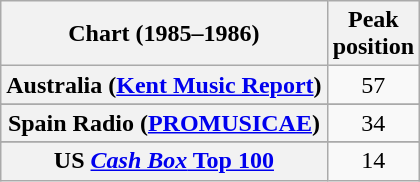<table class="wikitable sortable plainrowheaders" style="text-align:center">
<tr>
<th scope="col">Chart (1985–1986)</th>
<th scope="col">Peak<br>position</th>
</tr>
<tr>
<th scope="row">Australia (<a href='#'>Kent Music Report</a>)</th>
<td>57</td>
</tr>
<tr>
</tr>
<tr>
</tr>
<tr>
</tr>
<tr>
</tr>
<tr>
</tr>
<tr>
</tr>
<tr>
</tr>
<tr>
<th scope="row">Spain Radio (<a href='#'>PROMUSICAE</a>)</th>
<td>34</td>
</tr>
<tr>
</tr>
<tr>
</tr>
<tr>
</tr>
<tr>
</tr>
<tr>
</tr>
<tr>
<th scope="row">US <a href='#'><em>Cash Box</em> Top 100</a></th>
<td>14</td>
</tr>
</table>
